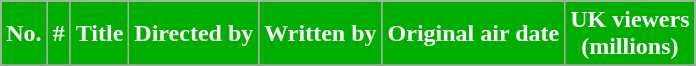<table class="wikitable plainrowheaders">
<tr style="color:white">
<th style="background: #00AE00;">No.</th>
<th style="background: #00AE00;">#</th>
<th style="background: #00AE00;">Title</th>
<th style="background: #00AE00;">Directed by</th>
<th style="background: #00AE00;">Written by</th>
<th style="background: #00AE00;">Original air date</th>
<th style="background: #00AE00;">UK viewers<br>(millions)</th>
</tr>
<tr>
</tr>
</table>
